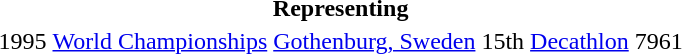<table>
<tr>
<th colspan="6">Representing </th>
</tr>
<tr>
<td>1995</td>
<td><a href='#'>World Championships</a></td>
<td><a href='#'>Gothenburg, Sweden</a></td>
<td>15th</td>
<td><a href='#'>Decathlon</a></td>
<td>7961</td>
</tr>
</table>
